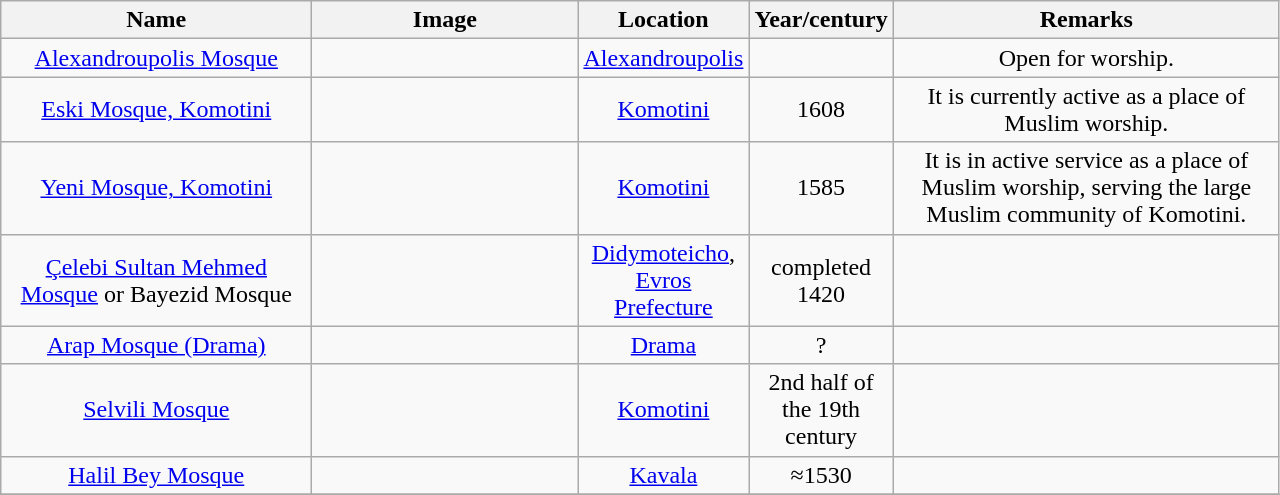<table class="wikitable sortable" style="text-align:center">
<tr>
<th align=left width=200px>Name</th>
<th align=center width=170px class=unsortable>Image</th>
<th align=left width=100px>Location</th>
<th align=left width=050px>Year/century</th>
<th align=left width=250px class=unsortable>Remarks</th>
</tr>
<tr>
<td><a href='#'>Alexandroupolis Mosque</a></td>
<td></td>
<td><a href='#'>Alexandroupolis</a></td>
<td></td>
<td>Open for worship.</td>
</tr>
<tr>
<td><a href='#'>Eski Mosque, Komotini</a></td>
<td></td>
<td><a href='#'>Komotini</a></td>
<td>1608</td>
<td>It is currently active as a place of Muslim worship.</td>
</tr>
<tr>
<td><a href='#'>Yeni Mosque, Komotini</a></td>
<td></td>
<td><a href='#'>Komotini</a></td>
<td>1585</td>
<td>It is in active service as a place of Muslim worship, serving the large Muslim community of Komotini.</td>
</tr>
<tr>
<td><a href='#'>Çelebi Sultan Mehmed Mosque</a> or Bayezid Mosque</td>
<td></td>
<td><a href='#'>Didymoteicho</a>, <a href='#'>Evros Prefecture</a></td>
<td>completed 1420</td>
<td></td>
</tr>
<tr>
<td><a href='#'>Arap Mosque (Drama)</a></td>
<td></td>
<td><a href='#'>Drama</a></td>
<td>?</td>
<td></td>
</tr>
<tr>
<td><a href='#'>Selvili Mosque</a></td>
<td></td>
<td><a href='#'>Komotini</a></td>
<td>2nd half of the 19th century</td>
<td></td>
</tr>
<tr>
<td><a href='#'>Halil Bey Mosque</a></td>
<td></td>
<td><a href='#'>Kavala</a></td>
<td>≈1530</td>
<td></td>
</tr>
<tr>
</tr>
</table>
